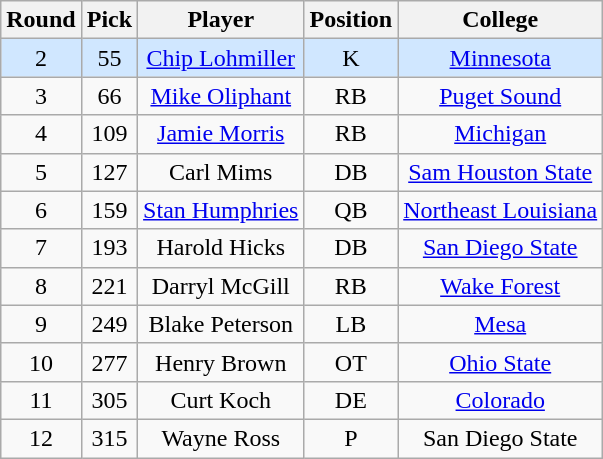<table class="wikitable sortable sortable"  style="text-align:center;">
<tr>
<th>Round</th>
<th>Pick</th>
<th>Player</th>
<th>Position</th>
<th>College</th>
</tr>
<tr style="background:#d0e7ff;">
<td>2</td>
<td>55</td>
<td><a href='#'>Chip Lohmiller</a></td>
<td>K</td>
<td><a href='#'>Minnesota</a></td>
</tr>
<tr>
<td>3</td>
<td>66</td>
<td><a href='#'>Mike Oliphant</a></td>
<td>RB</td>
<td><a href='#'>Puget Sound</a></td>
</tr>
<tr>
<td>4</td>
<td>109</td>
<td><a href='#'>Jamie Morris</a></td>
<td>RB</td>
<td><a href='#'>Michigan</a></td>
</tr>
<tr>
<td>5</td>
<td>127</td>
<td>Carl Mims</td>
<td>DB</td>
<td><a href='#'>Sam Houston State</a></td>
</tr>
<tr>
<td>6</td>
<td>159</td>
<td><a href='#'>Stan Humphries</a></td>
<td>QB</td>
<td><a href='#'>Northeast Louisiana</a></td>
</tr>
<tr>
<td>7</td>
<td>193</td>
<td>Harold Hicks</td>
<td>DB</td>
<td><a href='#'>San Diego State</a></td>
</tr>
<tr>
<td>8</td>
<td>221</td>
<td>Darryl McGill</td>
<td>RB</td>
<td><a href='#'>Wake Forest</a></td>
</tr>
<tr>
<td>9</td>
<td>249</td>
<td>Blake Peterson</td>
<td>LB</td>
<td><a href='#'>Mesa</a></td>
</tr>
<tr>
<td>10</td>
<td>277</td>
<td>Henry Brown</td>
<td>OT</td>
<td><a href='#'>Ohio State</a></td>
</tr>
<tr>
<td>11</td>
<td>305</td>
<td>Curt Koch</td>
<td>DE</td>
<td><a href='#'>Colorado</a></td>
</tr>
<tr>
<td>12</td>
<td>315</td>
<td>Wayne Ross</td>
<td>P</td>
<td>San Diego State</td>
</tr>
</table>
